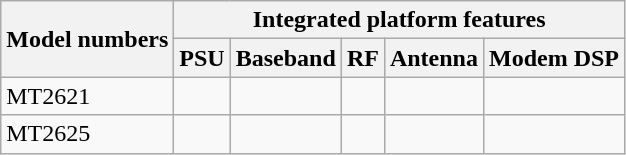<table class="wikitable">
<tr>
<th rowspan="2">Model numbers</th>
<th colspan="5">Integrated platform features</th>
</tr>
<tr>
<th>PSU</th>
<th>Baseband</th>
<th>RF</th>
<th>Antenna</th>
<th>Modem DSP</th>
</tr>
<tr>
<td>MT2621</td>
<td></td>
<td></td>
<td></td>
<td></td>
<td></td>
</tr>
<tr>
<td>MT2625</td>
<td></td>
<td></td>
<td></td>
<td></td>
<td></td>
</tr>
</table>
